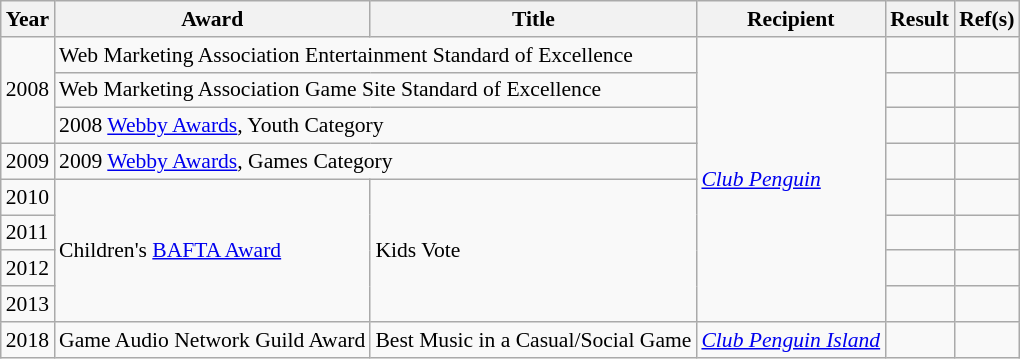<table class="wikitable" style="font-size:90%;">
<tr>
<th>Year</th>
<th>Award</th>
<th>Title</th>
<th>Recipient</th>
<th>Result</th>
<th>Ref(s)</th>
</tr>
<tr>
<td rowspan="3">2008</td>
<td colspan="2">Web Marketing Association Entertainment Standard of Excellence</td>
<td rowspan="8"><em><a href='#'>Club Penguin</a></em></td>
<td></td>
<td></td>
</tr>
<tr>
<td colspan="2">Web Marketing Association Game Site Standard of Excellence</td>
<td></td>
<td></td>
</tr>
<tr>
<td colspan="2">2008 <a href='#'>Webby Awards</a>, Youth Category</td>
<td></td>
<td></td>
</tr>
<tr>
<td>2009</td>
<td colspan="2">2009 <a href='#'>Webby Awards</a>, Games Category</td>
<td></td>
<td></td>
</tr>
<tr>
<td>2010</td>
<td rowspan="4">Children's <a href='#'>BAFTA Award</a></td>
<td rowspan="4">Kids Vote</td>
<td></td>
<td></td>
</tr>
<tr>
<td>2011</td>
<td></td>
<td></td>
</tr>
<tr>
<td>2012</td>
<td></td>
<td></td>
</tr>
<tr>
<td>2013</td>
<td></td>
<td></td>
</tr>
<tr>
<td>2018</td>
<td>Game Audio Network Guild Award</td>
<td>Best Music in a Casual/Social Game</td>
<td><em><a href='#'>Club Penguin Island</a></em></td>
<td></td>
<td></td>
</tr>
</table>
